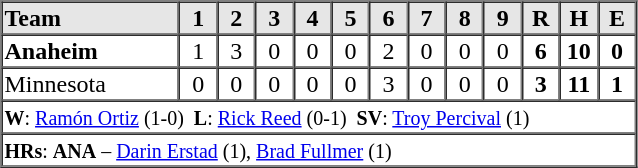<table border=1 cellspacing=0 width=425 style="margin-left:3em;">
<tr style="text-align:center; background-color:#e6e6e6;">
<th align=left width=28%>Team</th>
<th width=6%>1</th>
<th width=6%>2</th>
<th width=6%>3</th>
<th width=6%>4</th>
<th width=6%>5</th>
<th width=6%>6</th>
<th width=6%>7</th>
<th width=6%>8</th>
<th width=6%>9</th>
<th width=6%>R</th>
<th width=6%>H</th>
<th width=6%>E</th>
</tr>
<tr style="text-align:center;">
<td align=left><strong>Anaheim</strong></td>
<td>1</td>
<td>3</td>
<td>0</td>
<td>0</td>
<td>0</td>
<td>2</td>
<td>0</td>
<td>0</td>
<td>0</td>
<td><strong>6</strong></td>
<td><strong>10</strong></td>
<td><strong>0</strong></td>
</tr>
<tr style="text-align:center;">
<td align=left>Minnesota</td>
<td>0</td>
<td>0</td>
<td>0</td>
<td>0</td>
<td>0</td>
<td>3</td>
<td>0</td>
<td>0</td>
<td>0</td>
<td><strong>3</strong></td>
<td><strong>11</strong></td>
<td><strong>1</strong></td>
</tr>
<tr style="text-align:left;">
<td colspan=13><small><strong>W</strong>: <a href='#'>Ramón Ortiz</a> (1-0)  <strong>L</strong>: <a href='#'>Rick Reed</a> (0-1)  <strong>SV</strong>: <a href='#'>Troy Percival</a> (1)</small></td>
</tr>
<tr style="text-align:left;">
<td colspan=13><small><strong>HRs</strong>: <strong>ANA</strong> – <a href='#'>Darin Erstad</a> (1), <a href='#'>Brad Fullmer</a> (1) </small></td>
</tr>
</table>
